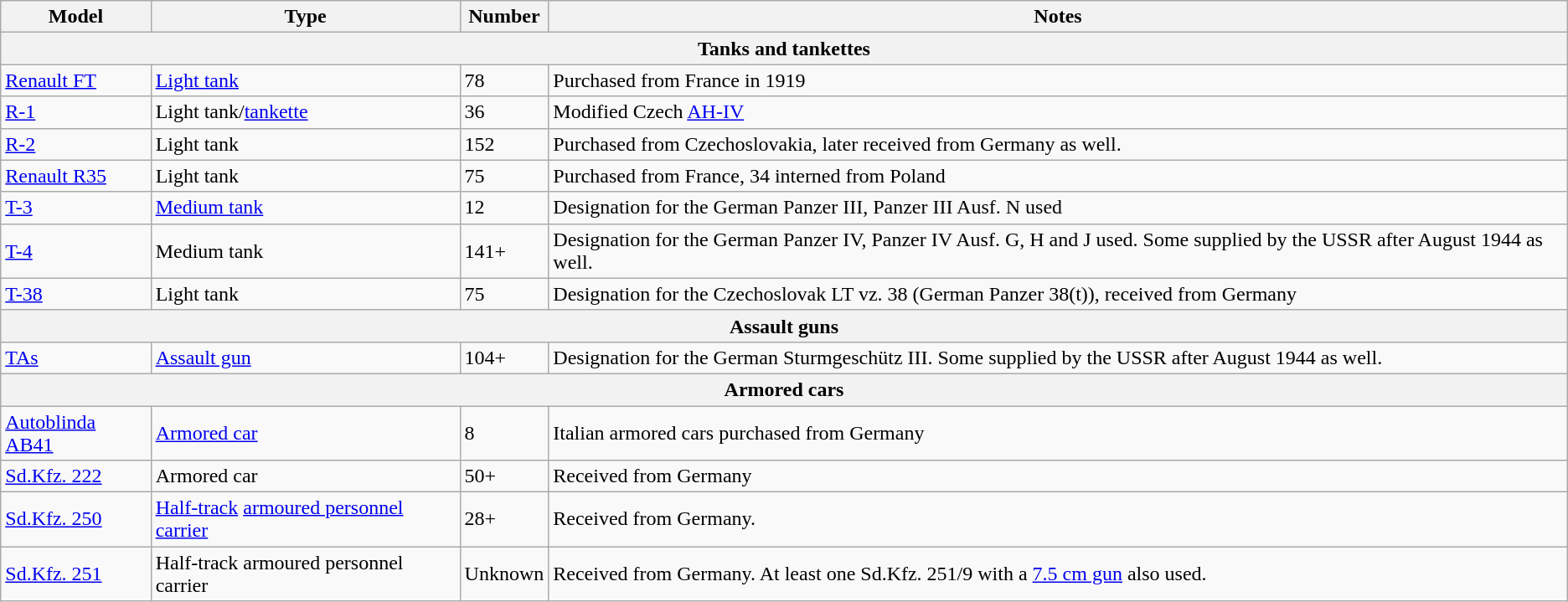<table class="wikitable">
<tr>
<th>Model</th>
<th>Type</th>
<th>Number</th>
<th>Notes</th>
</tr>
<tr>
<th colspan="4">Tanks and tankettes</th>
</tr>
<tr>
<td><a href='#'>Renault FT</a></td>
<td><a href='#'>Light tank</a></td>
<td>78</td>
<td>Purchased from France in 1919</td>
</tr>
<tr>
<td><a href='#'>R-1</a></td>
<td>Light tank/<a href='#'>tankette</a></td>
<td>36</td>
<td>Modified Czech <a href='#'>AH-IV</a></td>
</tr>
<tr>
<td><a href='#'>R-2</a></td>
<td>Light tank</td>
<td>152</td>
<td>Purchased from Czechoslovakia, later received from Germany as well.</td>
</tr>
<tr>
<td><a href='#'>Renault R35</a></td>
<td>Light tank</td>
<td>75</td>
<td>Purchased from France, 34 interned from Poland</td>
</tr>
<tr>
<td><a href='#'>T-3</a></td>
<td><a href='#'>Medium tank</a></td>
<td>12</td>
<td>Designation for the German Panzer III, Panzer III Ausf. N used</td>
</tr>
<tr>
<td><a href='#'>T-4</a></td>
<td>Medium tank</td>
<td>141+</td>
<td>Designation for the German Panzer IV, Panzer IV Ausf. G, H and J used. Some supplied by the USSR after August 1944 as well.</td>
</tr>
<tr>
<td><a href='#'>T-38</a></td>
<td>Light tank</td>
<td>75</td>
<td>Designation for the Czechoslovak LT vz. 38 (German Panzer 38(t)), received from Germany</td>
</tr>
<tr>
<th colspan="4">Assault guns</th>
</tr>
<tr>
<td><a href='#'>TAs</a></td>
<td><a href='#'>Assault gun</a></td>
<td>104+</td>
<td>Designation for the German Sturmgeschütz III. Some supplied by the USSR after August 1944 as well.</td>
</tr>
<tr>
<th colspan="4">Armored cars</th>
</tr>
<tr>
<td><a href='#'>Autoblinda AB41</a></td>
<td><a href='#'>Armored car</a></td>
<td>8</td>
<td>Italian armored cars purchased from Germany</td>
</tr>
<tr>
<td><a href='#'>Sd.Kfz. 222</a></td>
<td>Armored car</td>
<td>50+</td>
<td>Received from Germany</td>
</tr>
<tr>
<td><a href='#'>Sd.Kfz. 250</a></td>
<td><a href='#'>Half-track</a> <a href='#'>armoured personnel carrier</a></td>
<td>28+</td>
<td>Received from Germany.</td>
</tr>
<tr>
<td><a href='#'>Sd.Kfz. 251</a></td>
<td>Half-track armoured personnel carrier</td>
<td>Unknown</td>
<td>Received from Germany. At least one Sd.Kfz. 251/9 with a <a href='#'>7.5 cm gun</a> also used.</td>
</tr>
</table>
